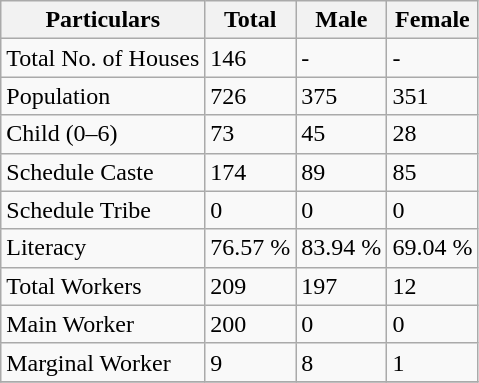<table class="wikitable sortable">
<tr>
<th>Particulars</th>
<th>Total</th>
<th>Male</th>
<th>Female</th>
</tr>
<tr>
<td>Total No. of Houses</td>
<td>146</td>
<td>-</td>
<td>-</td>
</tr>
<tr>
<td>Population</td>
<td>726</td>
<td>375</td>
<td>351</td>
</tr>
<tr>
<td>Child (0–6)</td>
<td>73</td>
<td>45</td>
<td>28</td>
</tr>
<tr>
<td>Schedule Caste</td>
<td>174</td>
<td>89</td>
<td>85</td>
</tr>
<tr>
<td>Schedule Tribe</td>
<td>0</td>
<td>0</td>
<td>0</td>
</tr>
<tr>
<td>Literacy</td>
<td>76.57 %</td>
<td>83.94 %</td>
<td>69.04 %</td>
</tr>
<tr>
<td>Total Workers</td>
<td>209</td>
<td>197</td>
<td>12</td>
</tr>
<tr>
<td>Main Worker</td>
<td>200</td>
<td>0</td>
<td>0</td>
</tr>
<tr>
<td>Marginal Worker</td>
<td>9</td>
<td>8</td>
<td>1</td>
</tr>
<tr>
</tr>
</table>
